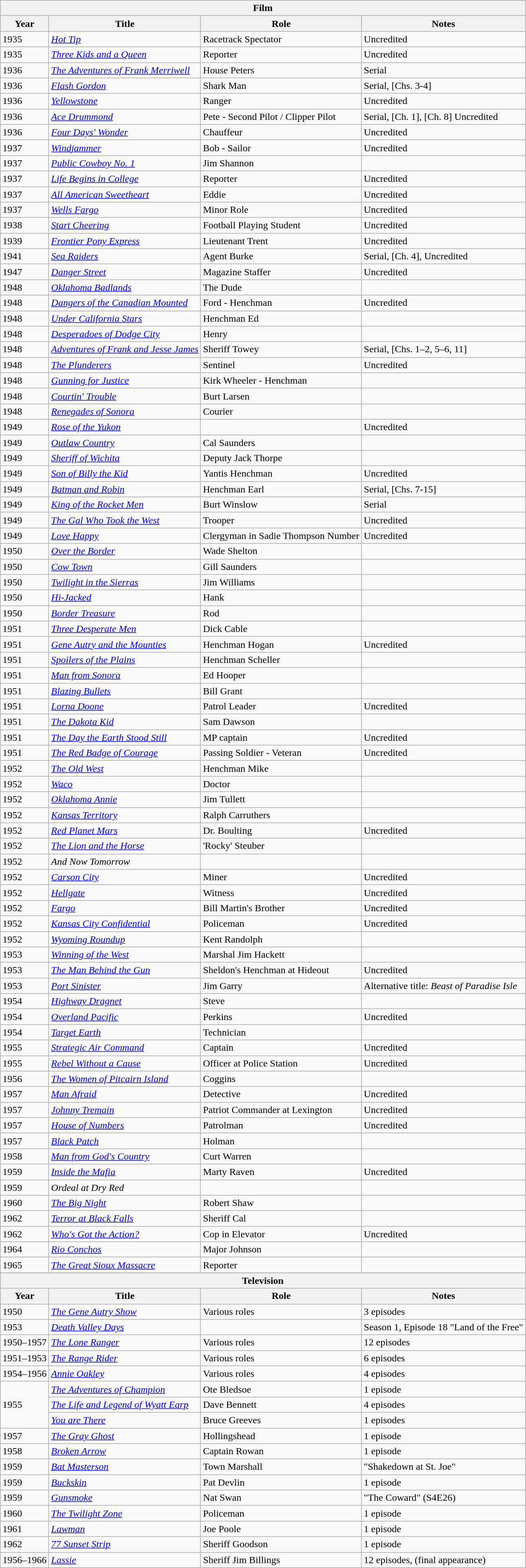<table class="wikitable">
<tr>
<th colspan="4">Film</th>
</tr>
<tr>
<th>Year</th>
<th>Title</th>
<th>Role</th>
<th>Notes</th>
</tr>
<tr>
<td>1935</td>
<td><em><a href='#'>Hot Tip</a></em></td>
<td>Racetrack Spectator</td>
<td>Uncredited</td>
</tr>
<tr>
<td>1935</td>
<td><em><a href='#'>Three Kids and a Queen</a></em></td>
<td>Reporter</td>
<td>Uncredited</td>
</tr>
<tr>
<td>1936</td>
<td><em><a href='#'>The Adventures of Frank Merriwell</a></em></td>
<td>House Peters</td>
<td>Serial</td>
</tr>
<tr>
<td>1936</td>
<td><em><a href='#'>Flash Gordon</a></em></td>
<td>Shark Man</td>
<td>Serial, [Chs. 3-4]</td>
</tr>
<tr>
<td>1936</td>
<td><em><a href='#'>Yellowstone</a></em></td>
<td>Ranger</td>
<td>Uncredited</td>
</tr>
<tr>
<td>1936</td>
<td><em><a href='#'>Ace Drummond</a></em></td>
<td>Pete - Second Pilot / Clipper Pilot</td>
<td>Serial, [Ch. 1], [Ch. 8] Uncredited</td>
</tr>
<tr>
<td>1936</td>
<td><em><a href='#'>Four Days' Wonder</a></em></td>
<td>Chauffeur</td>
<td>Uncredited</td>
</tr>
<tr>
<td>1937</td>
<td><em><a href='#'>Windjammer</a></em></td>
<td>Bob - Sailor</td>
<td>Uncredited</td>
</tr>
<tr>
<td>1937</td>
<td><em><a href='#'>Public Cowboy No. 1</a></em></td>
<td>Jim Shannon</td>
<td></td>
</tr>
<tr>
<td>1937</td>
<td><em><a href='#'>Life Begins in College</a></em></td>
<td>Reporter</td>
<td>Uncredited</td>
</tr>
<tr>
<td>1937</td>
<td><em><a href='#'>All American Sweetheart</a></em></td>
<td>Eddie</td>
<td>Uncredited</td>
</tr>
<tr>
<td>1937</td>
<td><em><a href='#'>Wells Fargo</a></em></td>
<td>Minor Role</td>
<td>Uncredited</td>
</tr>
<tr>
<td>1938</td>
<td><em><a href='#'>Start Cheering</a></em></td>
<td>Football Playing Student</td>
<td>Uncredited</td>
</tr>
<tr>
<td>1939</td>
<td><em><a href='#'>Frontier Pony Express</a></em></td>
<td>Lieutenant Trent</td>
<td>Uncredited</td>
</tr>
<tr>
<td>1941</td>
<td><em><a href='#'>Sea Raiders</a></em></td>
<td>Agent Burke</td>
<td>Serial, [Ch. 4], Uncredited</td>
</tr>
<tr>
<td>1947</td>
<td><em><a href='#'>Danger Street</a></em></td>
<td>Magazine Staffer</td>
<td>Uncredited</td>
</tr>
<tr>
<td>1948</td>
<td><em><a href='#'>Oklahoma Badlands</a></em></td>
<td>The Dude</td>
<td></td>
</tr>
<tr>
<td>1948</td>
<td><em><a href='#'>Dangers of the Canadian Mounted</a></em></td>
<td>Ford - Henchman</td>
<td>Uncredited</td>
</tr>
<tr>
<td>1948</td>
<td><em><a href='#'>Under California Stars</a></em></td>
<td>Henchman Ed</td>
<td></td>
</tr>
<tr>
<td>1948</td>
<td><em><a href='#'>Desperadoes of Dodge City</a></em></td>
<td>Henry</td>
<td></td>
</tr>
<tr>
<td>1948</td>
<td><em><a href='#'>Adventures of Frank and Jesse James</a></em></td>
<td>Sheriff Towey</td>
<td>Serial, [Chs. 1–2, 5–6, 11]</td>
</tr>
<tr>
<td>1948</td>
<td><em><a href='#'>The Plunderers</a></em></td>
<td>Sentinel</td>
<td>Uncredited</td>
</tr>
<tr>
<td>1948</td>
<td><em><a href='#'>Gunning for Justice</a></em></td>
<td>Kirk Wheeler - Henchman</td>
<td></td>
</tr>
<tr>
<td>1948</td>
<td><em><a href='#'>Courtin' Trouble</a></em></td>
<td>Burt Larsen</td>
<td></td>
</tr>
<tr>
<td>1948</td>
<td><em><a href='#'>Renegades of Sonora</a></em></td>
<td>Courier</td>
<td></td>
</tr>
<tr>
<td>1949</td>
<td><em><a href='#'>Rose of the Yukon</a></em></td>
<td></td>
<td>Uncredited</td>
</tr>
<tr>
<td>1949</td>
<td><em><a href='#'>Outlaw Country</a></em></td>
<td>Cal Saunders</td>
<td></td>
</tr>
<tr>
<td>1949</td>
<td><em><a href='#'>Sheriff of Wichita</a></em></td>
<td>Deputy Jack Thorpe</td>
<td></td>
</tr>
<tr>
<td>1949</td>
<td><em><a href='#'>Son of Billy the Kid</a></em></td>
<td>Yantis Henchman</td>
<td>Uncredited</td>
</tr>
<tr>
<td>1949</td>
<td><em><a href='#'>Batman and Robin</a></em></td>
<td>Henchman Earl</td>
<td>Serial, [Chs. 7-15]</td>
</tr>
<tr>
<td>1949</td>
<td><em><a href='#'>King of the Rocket Men</a></em></td>
<td>Burt Winslow</td>
<td>Serial</td>
</tr>
<tr>
<td>1949</td>
<td><em><a href='#'>The Gal Who Took the West</a></em></td>
<td>Trooper</td>
<td>Uncredited</td>
</tr>
<tr>
<td>1949</td>
<td><em><a href='#'>Love Happy</a></em></td>
<td>Clergyman in Sadie Thompson Number</td>
<td>Uncredited</td>
</tr>
<tr>
<td>1950</td>
<td><em><a href='#'>Over the Border</a></em></td>
<td>Wade Shelton</td>
<td></td>
</tr>
<tr>
<td>1950</td>
<td><em><a href='#'>Cow Town</a></em></td>
<td>Gill Saunders</td>
<td></td>
</tr>
<tr>
<td>1950</td>
<td><em><a href='#'>Twilight in the Sierras</a></em></td>
<td>Jim Williams</td>
<td></td>
</tr>
<tr>
<td>1950</td>
<td><em><a href='#'>Hi-Jacked</a></em></td>
<td>Hank</td>
<td></td>
</tr>
<tr>
<td>1950</td>
<td><em><a href='#'>Border Treasure</a></em></td>
<td>Rod</td>
<td></td>
</tr>
<tr>
<td>1951</td>
<td><em><a href='#'>Three Desperate Men</a></em></td>
<td>Dick Cable</td>
<td></td>
</tr>
<tr>
<td>1951</td>
<td><em><a href='#'>Gene Autry and the Mounties</a></em></td>
<td>Henchman Hogan</td>
<td>Uncredited</td>
</tr>
<tr>
<td>1951</td>
<td><em><a href='#'>Spoilers of the Plains</a></em></td>
<td>Henchman Scheller</td>
<td></td>
</tr>
<tr>
<td>1951</td>
<td><em><a href='#'>Man from Sonora</a></em></td>
<td>Ed Hooper</td>
<td></td>
</tr>
<tr>
<td>1951</td>
<td><em><a href='#'>Blazing Bullets</a></em></td>
<td>Bill Grant</td>
<td></td>
</tr>
<tr>
<td>1951</td>
<td><em><a href='#'>Lorna Doone</a></em></td>
<td>Patrol Leader</td>
<td>Uncredited</td>
</tr>
<tr>
<td>1951</td>
<td><em><a href='#'>The Dakota Kid</a></em></td>
<td>Sam Dawson</td>
<td></td>
</tr>
<tr>
<td>1951</td>
<td><em><a href='#'>The Day the Earth Stood Still</a></em></td>
<td>MP captain</td>
<td>Uncredited</td>
</tr>
<tr>
<td>1951</td>
<td><em><a href='#'>The Red Badge of Courage</a></em></td>
<td>Passing Soldier - Veteran</td>
<td>Uncredited</td>
</tr>
<tr>
<td>1952</td>
<td><em><a href='#'>The Old West</a></em></td>
<td>Henchman Mike</td>
<td></td>
</tr>
<tr>
<td>1952</td>
<td><em><a href='#'>Waco</a></em></td>
<td>Doctor</td>
<td></td>
</tr>
<tr>
<td>1952</td>
<td><em><a href='#'>Oklahoma Annie</a></em></td>
<td>Jim Tullett</td>
<td></td>
</tr>
<tr>
<td>1952</td>
<td><em><a href='#'>Kansas Territory</a></em></td>
<td>Ralph Carruthers</td>
<td></td>
</tr>
<tr>
<td>1952</td>
<td><em><a href='#'>Red Planet Mars</a></em></td>
<td>Dr. Boulting</td>
<td>Uncredited</td>
</tr>
<tr>
<td>1952</td>
<td><em><a href='#'>The Lion and the Horse</a></em></td>
<td>'Rocky' Steuber</td>
<td></td>
</tr>
<tr>
<td>1952</td>
<td><em>And Now Tomorrow</em></td>
<td></td>
<td></td>
</tr>
<tr>
<td>1952</td>
<td><em><a href='#'>Carson City</a></em></td>
<td>Miner</td>
<td>Uncredited</td>
</tr>
<tr>
<td>1952</td>
<td><em><a href='#'>Hellgate</a></em></td>
<td>Witness</td>
<td>Uncredited</td>
</tr>
<tr>
<td>1952</td>
<td><em><a href='#'>Fargo</a></em></td>
<td>Bill Martin's Brother</td>
<td>Uncredited</td>
</tr>
<tr>
<td>1952</td>
<td><em><a href='#'>Kansas City Confidential</a></em></td>
<td>Policeman</td>
<td>Uncredited</td>
</tr>
<tr>
<td>1952</td>
<td><em><a href='#'>Wyoming Roundup</a></em></td>
<td>Kent Randolph</td>
<td></td>
</tr>
<tr>
<td>1953</td>
<td><em><a href='#'>Winning of the West</a></em></td>
<td>Marshal Jim Hackett</td>
<td></td>
</tr>
<tr>
<td>1953</td>
<td><em><a href='#'>The Man Behind the Gun</a></em></td>
<td>Sheldon's Henchman at Hideout</td>
<td>Uncredited</td>
</tr>
<tr>
<td>1953</td>
<td><em><a href='#'>Port Sinister</a></em></td>
<td>Jim Garry</td>
<td>Alternative title: <em>Beast of Paradise Isle</em></td>
</tr>
<tr>
<td>1954</td>
<td><em><a href='#'>Highway Dragnet</a></em></td>
<td>Steve</td>
<td></td>
</tr>
<tr>
<td>1954</td>
<td><em><a href='#'>Overland Pacific</a></em></td>
<td>Perkins</td>
<td>Uncredited</td>
</tr>
<tr>
<td>1954</td>
<td><em><a href='#'>Target Earth</a></em></td>
<td>Technician</td>
<td></td>
</tr>
<tr>
<td>1955</td>
<td><em><a href='#'>Strategic Air Command</a></em></td>
<td>Captain</td>
<td>Uncredited</td>
</tr>
<tr>
<td>1955</td>
<td><em><a href='#'>Rebel Without a Cause</a></em></td>
<td>Officer at Police Station</td>
<td>Uncredited</td>
</tr>
<tr>
<td>1956</td>
<td><em><a href='#'>The Women of Pitcairn Island</a></em></td>
<td>Coggins</td>
<td></td>
</tr>
<tr>
<td>1957</td>
<td><em><a href='#'>Man Afraid</a></em></td>
<td>Detective</td>
<td>Uncredited</td>
</tr>
<tr>
<td>1957</td>
<td><em><a href='#'>Johnny Tremain</a></em></td>
<td>Patriot Commander at Lexington</td>
<td>Uncredited</td>
</tr>
<tr>
<td>1957</td>
<td><em><a href='#'>House of Numbers</a></em></td>
<td>Patrolman</td>
<td>Uncredited</td>
</tr>
<tr>
<td>1957</td>
<td><em><a href='#'>Black Patch</a></em></td>
<td>Holman</td>
<td></td>
</tr>
<tr>
<td>1958</td>
<td><em><a href='#'>Man from God's Country</a></em></td>
<td>Curt Warren</td>
<td></td>
</tr>
<tr>
<td>1959</td>
<td><em><a href='#'>Inside the Mafia</a></em></td>
<td>Marty Raven</td>
<td>Uncredited</td>
</tr>
<tr>
<td>1959</td>
<td><em>Ordeal at Dry Red</em></td>
<td></td>
<td></td>
</tr>
<tr>
<td>1960</td>
<td><em><a href='#'>The Big Night</a></em></td>
<td>Robert Shaw</td>
<td></td>
</tr>
<tr>
<td>1962</td>
<td><em><a href='#'>Terror at Black Falls</a></em></td>
<td>Sheriff Cal</td>
<td></td>
</tr>
<tr>
<td>1962</td>
<td><em><a href='#'>Who's Got the Action?</a></em></td>
<td>Cop in Elevator</td>
<td>Uncredited</td>
</tr>
<tr>
<td>1964</td>
<td><em><a href='#'>Rio Conchos</a></em></td>
<td>Major Johnson</td>
<td></td>
</tr>
<tr>
<td>1965</td>
<td><em><a href='#'>The Great Sioux Massacre</a></em></td>
<td>Reporter</td>
<td></td>
</tr>
<tr>
</tr>
<tr>
<th colspan="4">Television</th>
</tr>
<tr>
<th>Year</th>
<th>Title</th>
<th>Role</th>
<th>Notes</th>
</tr>
<tr>
<td>1950</td>
<td><em><a href='#'>The Gene Autry Show</a></em></td>
<td>Various roles</td>
<td>3 episodes</td>
</tr>
<tr>
<td>1953</td>
<td><em><a href='#'>Death Valley Days</a></em></td>
<td></td>
<td>Season 1, Episode 18 "Land of the Free"</td>
</tr>
<tr>
<td>1950–1957</td>
<td><em><a href='#'>The Lone Ranger</a></em></td>
<td>Various roles</td>
<td>12 episodes</td>
</tr>
<tr>
<td>1951–1953</td>
<td><em><a href='#'>The Range Rider</a></em></td>
<td>Various roles</td>
<td>6 episodes</td>
</tr>
<tr>
<td>1954–1956</td>
<td><em><a href='#'>Annie Oakley</a></em></td>
<td>Various roles</td>
<td>4 episodes</td>
</tr>
<tr>
<td rowspan=3>1955</td>
<td><em><a href='#'>The Adventures of Champion</a></em></td>
<td>Ote Bledsoe</td>
<td>1 episode</td>
</tr>
<tr>
<td><em><a href='#'>The Life and Legend of Wyatt Earp</a></em></td>
<td>Dave Bennett</td>
<td>4 episodes</td>
</tr>
<tr>
<td><em><a href='#'>You are There</a></em></td>
<td>Bruce Greeves</td>
<td>1 episodes</td>
</tr>
<tr>
<td>1957</td>
<td><em><a href='#'>The Gray Ghost</a></em></td>
<td>Hollingshead</td>
<td>1 episode</td>
</tr>
<tr>
<td>1958</td>
<td><em><a href='#'>Broken Arrow</a></em></td>
<td>Captain Rowan</td>
<td>1 episode</td>
</tr>
<tr>
<td>1959</td>
<td><em><a href='#'>Bat Masterson</a></em></td>
<td>Town Marshall</td>
<td>"Shakedown at St. Joe"</td>
</tr>
<tr>
<td>1959</td>
<td><em><a href='#'>Buckskin</a></em></td>
<td>Pat Devlin</td>
<td>1 episode</td>
</tr>
<tr>
<td>1959</td>
<td><em><a href='#'>Gunsmoke</a></em></td>
<td>Nat Swan</td>
<td>"The Coward" (S4E26)</td>
</tr>
<tr>
<td>1960</td>
<td><em><a href='#'>The Twilight Zone</a></em></td>
<td>Policeman</td>
<td>1 episode</td>
</tr>
<tr>
<td>1961</td>
<td><em><a href='#'>Lawman</a></em></td>
<td>Joe Poole</td>
<td>1 episode</td>
</tr>
<tr>
<td>1962</td>
<td><em><a href='#'>77 Sunset Strip</a></em></td>
<td>Sheriff Goodson</td>
<td>1 episode</td>
</tr>
<tr>
<td>1956–1966</td>
<td><em><a href='#'>Lassie</a></em></td>
<td>Sheriff Jim Billings</td>
<td>12 episodes, (final appearance)</td>
</tr>
</table>
